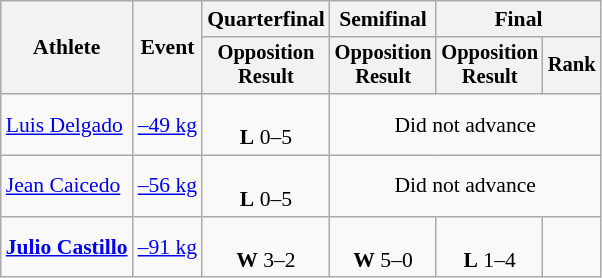<table class=wikitable style=font-size:90%;text-align:center>
<tr>
<th rowspan=2>Athlete</th>
<th rowspan=2>Event</th>
<th>Quarterfinal</th>
<th>Semifinal</th>
<th colspan=2>Final</th>
</tr>
<tr style=font-size:95%>
<th>Opposition<br>Result</th>
<th>Opposition<br>Result</th>
<th>Opposition<br>Result</th>
<th>Rank</th>
</tr>
<tr>
<td align=left><a href='#'>Luis Delgado</a></td>
<td align=left><a href='#'>–49 kg</a></td>
<td><br><strong>L</strong> 0–5</td>
<td colspan=3>Did not advance</td>
</tr>
<tr>
<td align=left><a href='#'>Jean Caicedo</a></td>
<td align=left><a href='#'>–56 kg</a></td>
<td><br><strong>L</strong> 0–5</td>
<td colspan=3>Did not advance</td>
</tr>
<tr>
<td align=left><strong><a href='#'>Julio Castillo</a></strong></td>
<td align=left><a href='#'>–91 kg</a></td>
<td><br><strong>W</strong> 3–2</td>
<td><br><strong>W</strong> 5–0</td>
<td><br><strong>L</strong> 1–4</td>
<td></td>
</tr>
</table>
